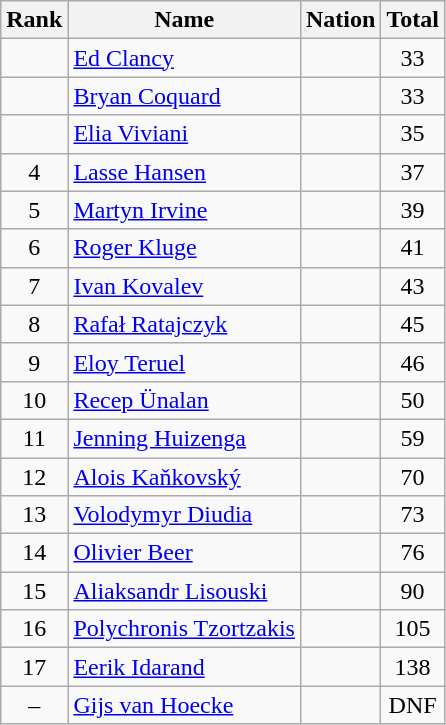<table class="wikitable sortable" style="text-align:center">
<tr>
<th>Rank</th>
<th>Name</th>
<th>Nation</th>
<th>Total</th>
</tr>
<tr>
<td></td>
<td align=left><a href='#'>Ed Clancy</a></td>
<td align=left></td>
<td>33</td>
</tr>
<tr>
<td></td>
<td align=left><a href='#'>Bryan Coquard</a></td>
<td align=left></td>
<td>33</td>
</tr>
<tr>
<td></td>
<td align=left><a href='#'>Elia Viviani</a></td>
<td align=left></td>
<td>35</td>
</tr>
<tr>
<td>4</td>
<td align=left><a href='#'>Lasse Hansen</a></td>
<td align=left></td>
<td>37</td>
</tr>
<tr>
<td>5</td>
<td align=left><a href='#'>Martyn Irvine</a></td>
<td align=left></td>
<td>39</td>
</tr>
<tr>
<td>6</td>
<td align=left><a href='#'>Roger Kluge</a></td>
<td align=left></td>
<td>41</td>
</tr>
<tr>
<td>7</td>
<td align=left><a href='#'>Ivan Kovalev</a></td>
<td align=left></td>
<td>43</td>
</tr>
<tr>
<td>8</td>
<td align=left><a href='#'>Rafał Ratajczyk</a></td>
<td align=left></td>
<td>45</td>
</tr>
<tr>
<td>9</td>
<td align=left><a href='#'>Eloy Teruel</a></td>
<td align=left></td>
<td>46</td>
</tr>
<tr>
<td>10</td>
<td align=left><a href='#'>Recep Ünalan</a></td>
<td align=left></td>
<td>50</td>
</tr>
<tr>
<td>11</td>
<td align=left><a href='#'>Jenning Huizenga</a></td>
<td align=left></td>
<td>59</td>
</tr>
<tr>
<td>12</td>
<td align=left><a href='#'>Alois Kaňkovský</a></td>
<td align=left></td>
<td>70</td>
</tr>
<tr>
<td>13</td>
<td align=left><a href='#'>Volodymyr Diudia</a></td>
<td align=left></td>
<td>73</td>
</tr>
<tr>
<td>14</td>
<td align=left><a href='#'>Olivier Beer</a></td>
<td align=left></td>
<td>76</td>
</tr>
<tr>
<td>15</td>
<td align=left><a href='#'>Aliaksandr Lisouski</a></td>
<td align=left></td>
<td>90</td>
</tr>
<tr>
<td>16</td>
<td align=left><a href='#'>Polychronis Tzortzakis</a></td>
<td align=left></td>
<td>105</td>
</tr>
<tr>
<td>17</td>
<td align=left><a href='#'>Eerik Idarand</a></td>
<td align=left></td>
<td>138</td>
</tr>
<tr>
<td>–</td>
<td align=left><a href='#'>Gijs van Hoecke</a></td>
<td align=left></td>
<td>DNF</td>
</tr>
</table>
